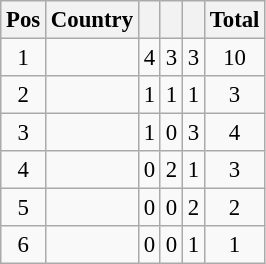<table class=wikitable style="font-size:95%; text-align: center">
<tr>
<th>Pos</th>
<th>Country</th>
<th></th>
<th></th>
<th></th>
<th>Total</th>
</tr>
<tr>
<td>1</td>
<td style="text-align:left"></td>
<td>4</td>
<td>3</td>
<td>3</td>
<td>10</td>
</tr>
<tr>
<td>2</td>
<td style="text-align:left"></td>
<td>1</td>
<td>1</td>
<td>1</td>
<td>3</td>
</tr>
<tr>
<td>3</td>
<td style="text-align:left"></td>
<td>1</td>
<td>0</td>
<td>3</td>
<td>4</td>
</tr>
<tr>
<td>4</td>
<td style="text-align:left"></td>
<td>0</td>
<td>2</td>
<td>1</td>
<td>3</td>
</tr>
<tr>
<td>5</td>
<td style="text-align:left"></td>
<td>0</td>
<td>0</td>
<td>2</td>
<td>2</td>
</tr>
<tr>
<td>6</td>
<td style="text-align:left"></td>
<td>0</td>
<td>0</td>
<td>1</td>
<td>1</td>
</tr>
</table>
